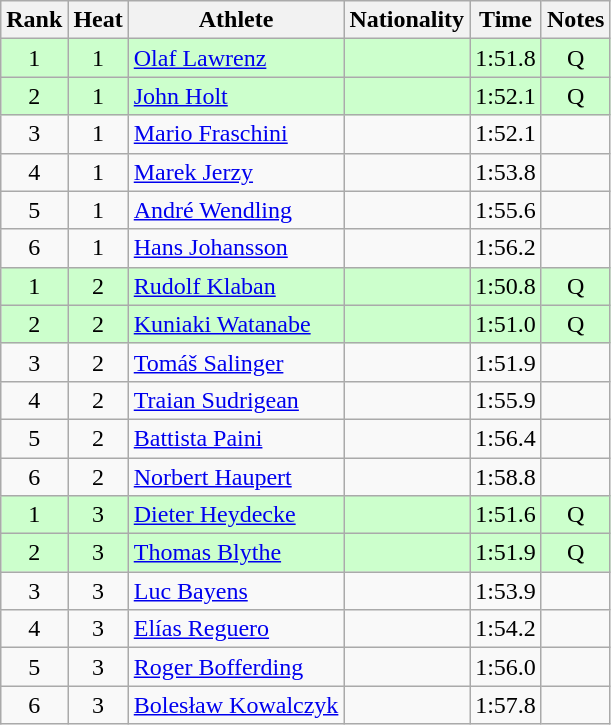<table class="wikitable sortable" style="text-align:center">
<tr>
<th>Rank</th>
<th>Heat</th>
<th>Athlete</th>
<th>Nationality</th>
<th>Time</th>
<th>Notes</th>
</tr>
<tr bgcolor=ccffcc>
<td>1</td>
<td>1</td>
<td align=left><a href='#'>Olaf Lawrenz</a></td>
<td align=left></td>
<td>1:51.8</td>
<td>Q</td>
</tr>
<tr bgcolor=ccffcc>
<td>2</td>
<td>1</td>
<td align=left><a href='#'>John Holt</a></td>
<td align=left></td>
<td>1:52.1</td>
<td>Q</td>
</tr>
<tr>
<td>3</td>
<td>1</td>
<td align=left><a href='#'>Mario Fraschini</a></td>
<td align=left></td>
<td>1:52.1</td>
<td></td>
</tr>
<tr>
<td>4</td>
<td>1</td>
<td align=left><a href='#'>Marek Jerzy</a></td>
<td align=left></td>
<td>1:53.8</td>
<td></td>
</tr>
<tr>
<td>5</td>
<td>1</td>
<td align=left><a href='#'>André Wendling</a></td>
<td align=left></td>
<td>1:55.6</td>
<td></td>
</tr>
<tr>
<td>6</td>
<td>1</td>
<td align=left><a href='#'>Hans Johansson</a></td>
<td align=left></td>
<td>1:56.2</td>
<td></td>
</tr>
<tr bgcolor=ccffcc>
<td>1</td>
<td>2</td>
<td align=left><a href='#'>Rudolf Klaban</a></td>
<td align=left></td>
<td>1:50.8</td>
<td>Q</td>
</tr>
<tr bgcolor=ccffcc>
<td>2</td>
<td>2</td>
<td align=left><a href='#'>Kuniaki Watanabe</a></td>
<td align=left></td>
<td>1:51.0</td>
<td>Q</td>
</tr>
<tr>
<td>3</td>
<td>2</td>
<td align=left><a href='#'>Tomáš Salinger</a></td>
<td align=left></td>
<td>1:51.9</td>
<td></td>
</tr>
<tr>
<td>4</td>
<td>2</td>
<td align=left><a href='#'>Traian Sudrigean</a></td>
<td align=left></td>
<td>1:55.9</td>
<td></td>
</tr>
<tr>
<td>5</td>
<td>2</td>
<td align=left><a href='#'>Battista Paini</a></td>
<td align=left></td>
<td>1:56.4</td>
<td></td>
</tr>
<tr>
<td>6</td>
<td>2</td>
<td align=left><a href='#'>Norbert Haupert</a></td>
<td align=left></td>
<td>1:58.8</td>
<td></td>
</tr>
<tr bgcolor=ccffcc>
<td>1</td>
<td>3</td>
<td align=left><a href='#'>Dieter Heydecke</a></td>
<td align=left></td>
<td>1:51.6</td>
<td>Q</td>
</tr>
<tr bgcolor=ccffcc>
<td>2</td>
<td>3</td>
<td align=left><a href='#'>Thomas Blythe</a></td>
<td align=left></td>
<td>1:51.9</td>
<td>Q</td>
</tr>
<tr>
<td>3</td>
<td>3</td>
<td align=left><a href='#'>Luc Bayens</a></td>
<td align=left></td>
<td>1:53.9</td>
<td></td>
</tr>
<tr>
<td>4</td>
<td>3</td>
<td align=left><a href='#'>Elías Reguero</a></td>
<td align=left></td>
<td>1:54.2</td>
<td></td>
</tr>
<tr>
<td>5</td>
<td>3</td>
<td align=left><a href='#'>Roger Bofferding</a></td>
<td align=left></td>
<td>1:56.0</td>
<td></td>
</tr>
<tr>
<td>6</td>
<td>3</td>
<td align=left><a href='#'>Bolesław Kowalczyk</a></td>
<td align=left></td>
<td>1:57.8</td>
<td></td>
</tr>
</table>
